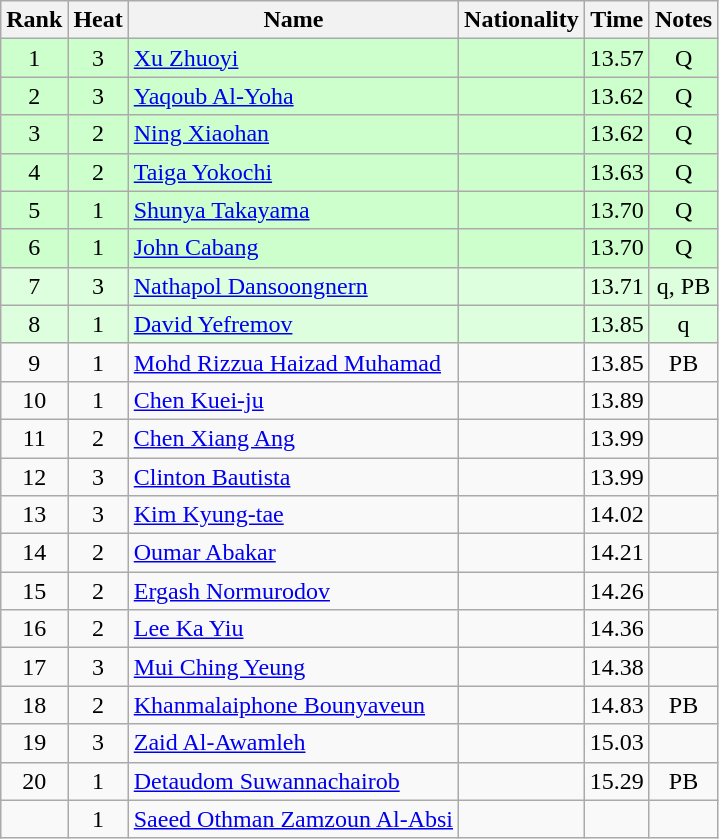<table class="wikitable sortable" style="text-align:center">
<tr>
<th>Rank</th>
<th>Heat</th>
<th>Name</th>
<th>Nationality</th>
<th>Time</th>
<th>Notes</th>
</tr>
<tr bgcolor=ccffcc>
<td>1</td>
<td>3</td>
<td align=left><a href='#'>Xu Zhuoyi</a></td>
<td align=left></td>
<td>13.57</td>
<td>Q</td>
</tr>
<tr bgcolor=ccffcc>
<td>2</td>
<td>3</td>
<td align=left><a href='#'>Yaqoub Al-Yoha</a></td>
<td align=left></td>
<td>13.62</td>
<td>Q</td>
</tr>
<tr bgcolor=ccffcc>
<td>3</td>
<td>2</td>
<td align=left><a href='#'>Ning Xiaohan</a></td>
<td align=left></td>
<td>13.62</td>
<td>Q</td>
</tr>
<tr bgcolor=ccffcc>
<td>4</td>
<td>2</td>
<td align=left><a href='#'>Taiga Yokochi</a></td>
<td align=left></td>
<td>13.63</td>
<td>Q</td>
</tr>
<tr bgcolor=ccffcc>
<td>5</td>
<td>1</td>
<td align=left><a href='#'>Shunya Takayama</a></td>
<td align=left></td>
<td>13.70</td>
<td>Q</td>
</tr>
<tr bgcolor=ccffcc>
<td>6</td>
<td>1</td>
<td align=left><a href='#'>John Cabang</a></td>
<td align=left></td>
<td>13.70</td>
<td>Q</td>
</tr>
<tr bgcolor=ddffdd>
<td>7</td>
<td>3</td>
<td align=left><a href='#'>Nathapol Dansoongnern</a></td>
<td align=left></td>
<td>13.71</td>
<td>q, PB</td>
</tr>
<tr bgcolor=ddffdd>
<td>8</td>
<td>1</td>
<td align=left><a href='#'>David Yefremov</a></td>
<td align=left></td>
<td>13.85</td>
<td>q</td>
</tr>
<tr>
<td>9</td>
<td>1</td>
<td align=left><a href='#'>Mohd Rizzua Haizad Muhamad</a></td>
<td align=left></td>
<td>13.85</td>
<td>PB</td>
</tr>
<tr>
<td>10</td>
<td>1</td>
<td align=left><a href='#'>Chen Kuei-ju</a></td>
<td align=left></td>
<td>13.89</td>
<td></td>
</tr>
<tr>
<td>11</td>
<td>2</td>
<td align=left><a href='#'>Chen Xiang Ang</a></td>
<td align=left></td>
<td>13.99</td>
<td></td>
</tr>
<tr>
<td>12</td>
<td>3</td>
<td align=left><a href='#'>Clinton Bautista</a></td>
<td align=left></td>
<td>13.99</td>
<td></td>
</tr>
<tr>
<td>13</td>
<td>3</td>
<td align=left><a href='#'>Kim Kyung-tae</a></td>
<td align=left></td>
<td>14.02</td>
<td></td>
</tr>
<tr>
<td>14</td>
<td>2</td>
<td align=left><a href='#'>Oumar Abakar</a></td>
<td align=left></td>
<td>14.21</td>
<td></td>
</tr>
<tr>
<td>15</td>
<td>2</td>
<td align=left><a href='#'>Ergash Normurodov</a></td>
<td align=left></td>
<td>14.26</td>
<td></td>
</tr>
<tr>
<td>16</td>
<td>2</td>
<td align=left><a href='#'>Lee Ka Yiu</a></td>
<td align=left></td>
<td>14.36</td>
<td></td>
</tr>
<tr>
<td>17</td>
<td>3</td>
<td align=left><a href='#'>Mui Ching Yeung</a></td>
<td align=left></td>
<td>14.38</td>
<td></td>
</tr>
<tr>
<td>18</td>
<td>2</td>
<td align=left><a href='#'>Khanmalaiphone Bounyaveun</a></td>
<td align=left></td>
<td>14.83</td>
<td>PB</td>
</tr>
<tr>
<td>19</td>
<td>3</td>
<td align=left><a href='#'>Zaid Al-Awamleh</a></td>
<td align=left></td>
<td>15.03</td>
<td></td>
</tr>
<tr>
<td>20</td>
<td>1</td>
<td align=left><a href='#'>Detaudom Suwannachairob</a></td>
<td align=left></td>
<td>15.29</td>
<td>PB</td>
</tr>
<tr>
<td></td>
<td>1</td>
<td align=left><a href='#'>Saeed Othman Zamzoun Al-Absi</a></td>
<td align=left></td>
<td></td>
<td></td>
</tr>
</table>
